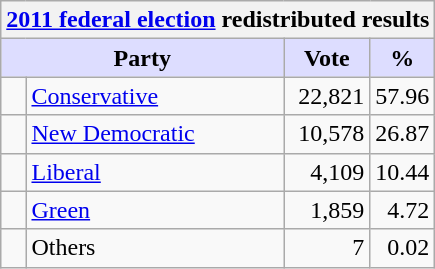<table class="wikitable">
<tr>
<th colspan="4"><a href='#'>2011 federal election</a> redistributed results</th>
</tr>
<tr>
<th style="background:#ddf; width:130px;" colspan="2">Party</th>
<th style="background:#ddf; width:50px;">Vote</th>
<th style="background:#ddf; width:30px;">%</th>
</tr>
<tr>
<td> </td>
<td><a href='#'>Conservative</a></td>
<td align=right>22,821</td>
<td align=right>57.96</td>
</tr>
<tr>
<td> </td>
<td><a href='#'>New Democratic</a></td>
<td align=right>10,578</td>
<td align=right>26.87</td>
</tr>
<tr>
<td> </td>
<td><a href='#'>Liberal</a></td>
<td align=right>4,109</td>
<td align=right>10.44</td>
</tr>
<tr>
<td> </td>
<td><a href='#'>Green</a></td>
<td align=right>1,859</td>
<td align=right>4.72</td>
</tr>
<tr>
<td> </td>
<td>Others</td>
<td align=right>7</td>
<td align=right>0.02</td>
</tr>
</table>
